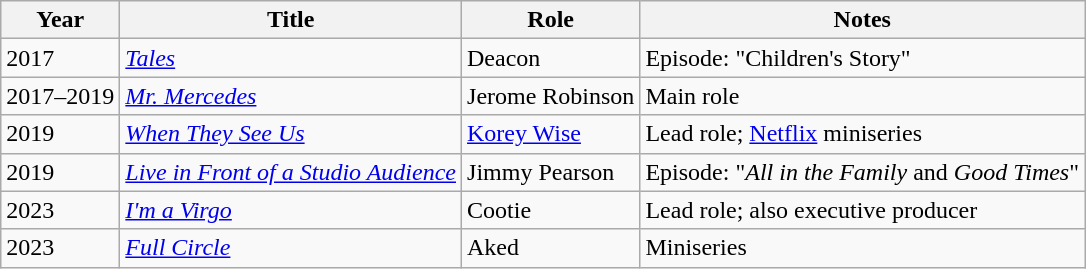<table class="wikitable">
<tr>
<th>Year</th>
<th>Title</th>
<th>Role</th>
<th>Notes</th>
</tr>
<tr>
<td>2017</td>
<td><em><a href='#'>Tales</a></em></td>
<td>Deacon</td>
<td>Episode: "Children's Story"</td>
</tr>
<tr>
<td>2017–2019</td>
<td><em><a href='#'>Mr. Mercedes</a></em></td>
<td>Jerome Robinson</td>
<td>Main role</td>
</tr>
<tr>
<td>2019</td>
<td><em><a href='#'>When They See Us</a></em></td>
<td><a href='#'>Korey Wise</a></td>
<td>Lead role; <a href='#'>Netflix</a> miniseries</td>
</tr>
<tr>
<td>2019</td>
<td><em><a href='#'>Live in Front of a Studio Audience</a></em></td>
<td>Jimmy Pearson</td>
<td>Episode: "<em>All in the Family</em> and <em>Good Times</em>"</td>
</tr>
<tr>
<td>2023</td>
<td><em><a href='#'>I'm a Virgo</a></em></td>
<td>Cootie</td>
<td>Lead role; also executive producer</td>
</tr>
<tr>
<td>2023</td>
<td><em><a href='#'>Full Circle</a></em></td>
<td>Aked</td>
<td>Miniseries</td>
</tr>
</table>
